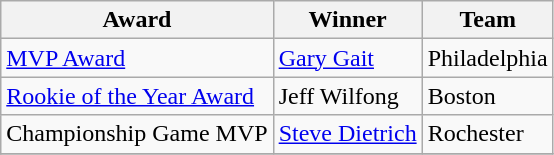<table class="wikitable">
<tr>
<th>Award</th>
<th>Winner</th>
<th>Team</th>
</tr>
<tr>
<td><a href='#'>MVP Award</a></td>
<td><a href='#'>Gary Gait</a></td>
<td>Philadelphia</td>
</tr>
<tr>
<td><a href='#'>Rookie of the Year Award</a></td>
<td>Jeff Wilfong</td>
<td>Boston</td>
</tr>
<tr>
<td>Championship Game MVP</td>
<td><a href='#'>Steve Dietrich</a></td>
<td>Rochester</td>
</tr>
<tr>
</tr>
</table>
